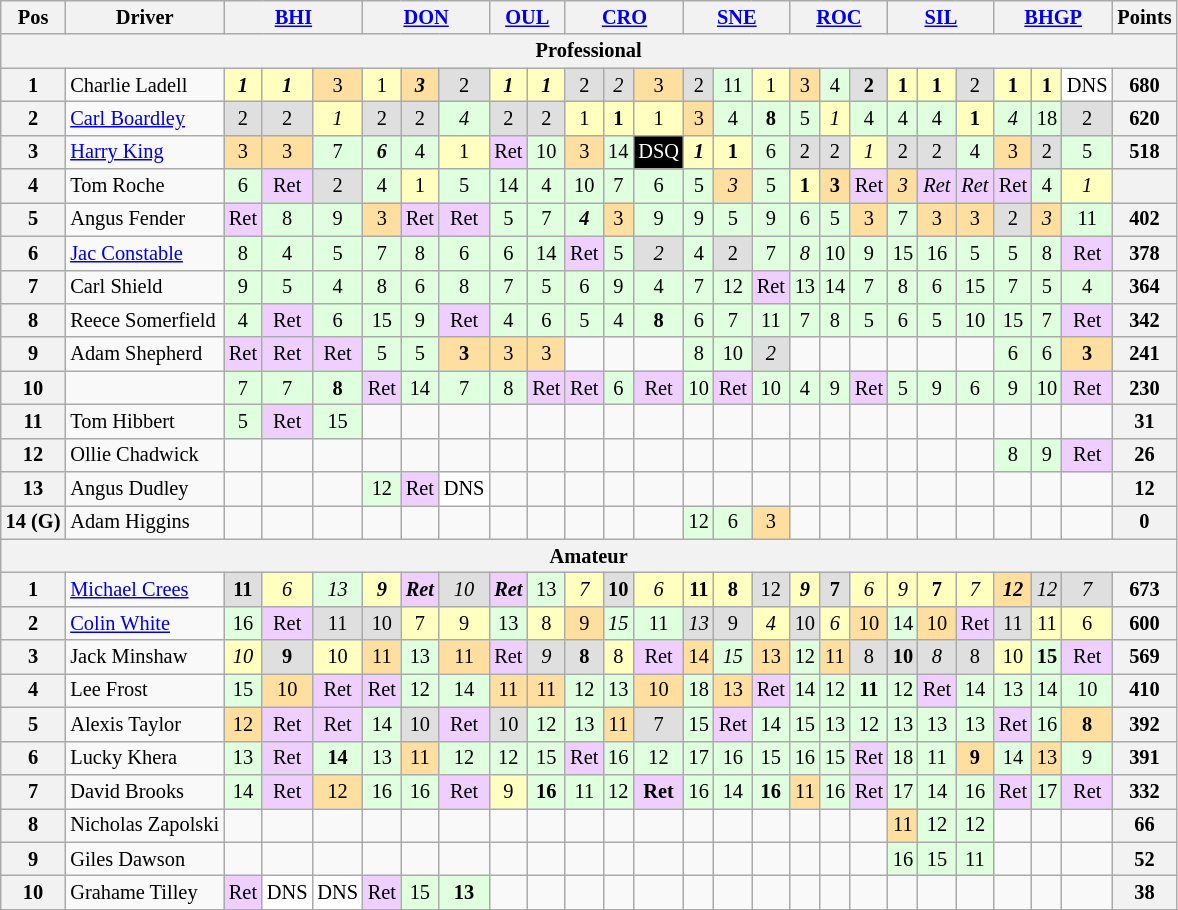<table class="wikitable" style="font-size: 85%; text-align: center;">
<tr valign="top">
<th valign="middle">Pos</th>
<th valign="middle">Driver</th>
<th colspan="3"><a href='#'>BHI</a></th>
<th colspan="3"><a href='#'>DON</a></th>
<th colspan="2"><a href='#'>OUL</a></th>
<th colspan="3"><a href='#'>CRO</a></th>
<th colspan="3"><a href='#'>SNE</a></th>
<th colspan="3"><a href='#'>ROC</a></th>
<th colspan="3"><a href='#'>SIL</a></th>
<th colspan="3"><a href='#'>BHGP</a></th>
<th valign="middle">Points</th>
</tr>
<tr>
<th colspan=29 valign="middle">Professional</th>
</tr>
<tr>
<th>1</th>
<td align=left> Charlie Ladell</td>
<td style="background:#FFFFBF;"><strong><em>1</em></strong></td>
<td style="background:#FFFFBF;"><strong><em>1</em></strong></td>
<td style="background:#FFDF9F;">3</td>
<td style="background:#FFFFBF;">1</td>
<td style="background:#FFDF9F;"><strong><em>3</em></strong></td>
<td style="background:#DFDFDF;">2</td>
<td style="background:#FFFFBF;"><strong><em>1</em></strong></td>
<td style="background:#FFFFBF;"><strong><em>1</em></strong></td>
<td style="background:#DFDFDF;">2</td>
<td style="background:#DFDFDF;"><em>2</em></td>
<td style="background:#FFDF9F;">3</td>
<td style="background:#DFDFDF;">2</td>
<td style="background:#DFFFDF;">11</td>
<td style="background:#FFFFBF;">1</td>
<td style="background:#FFDF9F;">3</td>
<td style="background:#DFFFDF;">4</td>
<td style="background:#DFDFDF;"><strong>2</strong></td>
<td style="background:#FFFFBF;"><strong>1</strong></td>
<td style="background:#FFFFBF;"><strong>1</strong></td>
<td style="background:#DFDFDF;">2</td>
<td style="background:#FFFFBF;"><strong>1</strong></td>
<td style="background:#FFFFBF;"><strong>1</strong></td>
<td style="background:#FFFFFF;">DNS</td>
<th>680</th>
</tr>
<tr>
<th>2</th>
<td align=left> <a href='#'>Carl Boardley</a></td>
<td style="background:#DFDFDF;">2</td>
<td style="background:#DFDFDF;">2</td>
<td style="background:#FFFFBF;"><em>1</em></td>
<td style="background:#DFDFDF;">2</td>
<td style="background:#DFDFDF;">2</td>
<td style="background:#DFFFDF;"><em>4</em></td>
<td style="background:#DFDFDF;">2</td>
<td style="background:#DFDFDF;">2</td>
<td style="background:#FFFFBF;">1</td>
<td style="background:#FFFFBF;"><strong>1</strong></td>
<td style="background:#FFFFBF;">1</td>
<td style="background:#FFDF9F;">3</td>
<td style="background:#DFFFDF;">4</td>
<td style="background:#DFFFDF;"><strong>8</strong></td>
<td style="background:#DFFFDF;">5</td>
<td style="background:#FFFFBF;"><em>1</em></td>
<td style="background:#DFFFDF;">4</td>
<td style="background:#DFFFDF;">4</td>
<td style="background:#DFFFDF;">4</td>
<td style="background:#FFFFBF;"><strong>1</strong></td>
<td style="background:#DFFFDF;"><em>4</em></td>
<td style="background:#DFFFDF;">18</td>
<td style="background:#DFDFDF;">2</td>
<th>620</th>
</tr>
<tr>
<th>3</th>
<td align=left> <a href='#'>Harry King</a></td>
<td style="background:#FFDF9F;">3</td>
<td style="background:#FFDF9F;">3</td>
<td style="background:#DFFFDF;">7</td>
<td style="background:#DFFFDF;"><strong><em>6</em></strong></td>
<td style="background:#DFFFDF;">4</td>
<td style="background:#FFFFBF;">1</td>
<td style="background:#EFCFFF;">Ret</td>
<td style="background:#DFFFDF;">10</td>
<td style="background:#FFDF9F;">3</td>
<td style="background:#DFFFDF;">14</td>
<td style="background-color:black;color:white">DSQ</td>
<td style="background:#FFFFBF;"><strong><em>1</em></strong></td>
<td style="background:#FFFFBF;"><strong>1</strong></td>
<td style="background:#DFFFDF;">6</td>
<td style="background:#DFDFDF;">2</td>
<td style="background:#DFDFDF;">2</td>
<td style="background:#FFFFBF;"><em>1</em></td>
<td style="background:#DFDFDF;">2</td>
<td style="background:#DFDFDF;">2</td>
<td style="background:#DFFFDF;">4</td>
<td style="background:#FFDF9F;">3</td>
<td style="background:#DFDFDF;">2</td>
<td style="background:#DFFFDF;">5</td>
<th>518</th>
</tr>
<tr>
<th>4</th>
<td align=left> Tom Roche</td>
<td style="background:#DFFFDF;">6</td>
<td style="background:#EFCFFF;">Ret</td>
<td style="background:#DFDFDF;">2</td>
<td style="background:#DFFFDF;">4</td>
<td style="background:#FFFFBF;">1</td>
<td style="background:#DFFFDF;">5</td>
<td style="background:#DFFFDF;">14</td>
<td style="background:#DFFFDF;">4</td>
<td style="background:#DFFFDF;">10</td>
<td style="background:#DFFFDF;">7</td>
<td style="background:#DFFFDF;">6</td>
<td style="background:#DFFFDF;">5</td>
<td style="background:#FFDF9F;"><em>3</em></td>
<td style="background:#DFFFDF;">5</td>
<td style="background:#FFFFBF;"><strong>1</strong></td>
<td style="background:#FFDF9F;"><strong>3</strong></td>
<td style="background:#EFCFFF;">Ret</td>
<td style="background:#FFDF9F;"><em>3</em></td>
<td style="background:#EFCFFF;"><em>Ret</em></td>
<td style="background:#EFCFFF;"><em>Ret</em></td>
<td style="background:#EFCFFF;">Ret</td>
<td style="background:#DFFFDF;">4</td>
<td style="background:#FFFFBF;"><em>1</em></td>
<th></th>
</tr>
<tr>
<th>5</th>
<td align=left> Angus Fender</td>
<td style="background:#EFCFFF;">Ret</td>
<td style="background:#DFFFDF;">8</td>
<td style="background:#DFFFDF;">9</td>
<td style="background:#FFDF9F;">3</td>
<td style="background:#EFCFFF;">Ret</td>
<td style="background:#EFCFFF;">Ret</td>
<td style="background:#DFFFDF;">5</td>
<td style="background:#DFFFDF;">7</td>
<td style="background:#DFFFDF;"><strong><em>4</em></strong></td>
<td style="background:#FFDF9F;">3</td>
<td style="background:#DFFFDF;">9</td>
<td style="background:#DFFFDF;">9</td>
<td style="background:#DFFFDF;">5</td>
<td style="background:#DFFFDF;">9</td>
<td style="background:#DFFFDF;">6</td>
<td style="background:#DFFFDF;">5</td>
<td style="background:#FFDF9F;">3</td>
<td style="background:#DFFFDF;">7</td>
<td style="background:#FFDF9F;">3</td>
<td style="background:#FFDF9F;">3</td>
<td style="background:#DFDFDF;">2</td>
<td style="background:#FFDF9F;"><em>3</em></td>
<td style="background:#DFFFDF;">11</td>
<th>402</th>
</tr>
<tr>
<th>6</th>
<td align=left> <a href='#'>Jac Constable</a></td>
<td style="background:#DFFFDF;">8</td>
<td style="background:#DFFFDF;">4</td>
<td style="background:#DFFFDF;">5</td>
<td style="background:#DFFFDF;">7</td>
<td style="background:#DFFFDF;">8</td>
<td style="background:#DFFFDF;">6</td>
<td style="background:#DFFFDF;">6</td>
<td style="background:#DFFFDF;">14</td>
<td style="background:#EFCFFF;">Ret</td>
<td style="background:#DFFFDF;">5</td>
<td style="background:#DFDFDF;"><em>2</em></td>
<td style="background:#DFFFDF;">4</td>
<td style="background:#DFDFDF;">2</td>
<td style="background:#DFFFDF;">7</td>
<td style="background:#DFFFDF;"><em>8</em></td>
<td style="background:#DFFFDF;">10</td>
<td style="background:#DFFFDF;">9</td>
<td style="background:#DFFFDF;">15</td>
<td style="background:#DFFFDF;">16</td>
<td style="background:#DFFFDF;">5</td>
<td style="background:#DFFFDF;">5</td>
<td style="background:#DFFFDF;">8</td>
<td style="background:#EFCFFF;">Ret</td>
<th>378</th>
</tr>
<tr>
<th>7</th>
<td align=left> Carl Shield</td>
<td style="background:#DFFFDF;">9</td>
<td style="background:#DFFFDF;">5</td>
<td style="background:#DFFFDF;">4</td>
<td style="background:#DFFFDF;">8</td>
<td style="background:#DFFFDF;">6</td>
<td style="background:#DFFFDF;">8</td>
<td style="background:#DFFFDF;">7</td>
<td style="background:#DFFFDF;">5</td>
<td style="background:#DFFFDF;">6</td>
<td style="background:#DFFFDF;">9</td>
<td style="background:#DFFFDF;">4</td>
<td style="background:#DFFFDF;">7</td>
<td style="background:#DFFFDF;">12</td>
<td style="background:#EFCFFF;">Ret</td>
<td style="background:#DFFFDF;">13</td>
<td style="background:#DFFFDF;">14</td>
<td style="background:#DFFFDF;">7</td>
<td style="background:#DFFFDF;">8</td>
<td style="background:#DFFFDF;">6</td>
<td style="background:#DFFFDF;">15</td>
<td style="background:#DFFFDF;">7</td>
<td style="background:#DFFFDF;">5</td>
<td style="background:#DFFFDF;">4</td>
<th>364</th>
</tr>
<tr>
<th>8</th>
<td align=left> Reece Somerfield</td>
<td style="background:#DFFFDF;">4</td>
<td style="background:#EFCFFF;">Ret</td>
<td style="background:#DFFFDF;">6</td>
<td style="background:#DFFFDF;">15</td>
<td style="background:#DFFFDF;">9</td>
<td style="background:#EFCFFF;">Ret</td>
<td style="background:#DFFFDF;">4</td>
<td style="background:#DFFFDF;">6</td>
<td style="background:#DFFFDF;">5</td>
<td style="background:#DFFFDF;">4</td>
<td style="background:#DFFFDF;"><strong>8</strong></td>
<td style="background:#DFFFDF;">6</td>
<td style="background:#DFFFDF;">7</td>
<td style="background:#DFFFDF;">11</td>
<td style="background:#DFFFDF;">7</td>
<td style="background:#DFFFDF;">8</td>
<td style="background:#DFFFDF;">5</td>
<td style="background:#DFFFDF;">6</td>
<td style="background:#DFFFDF;">5</td>
<td style="background:#DFFFDF;">10</td>
<td style="background:#DFFFDF;">15</td>
<td style="background:#DFFFDF;">7</td>
<td style="background:#EFCFFF;">Ret</td>
<th>342</th>
</tr>
<tr>
<th>9</th>
<td align=left> Adam Shepherd</td>
<td style="background:#EFCFFF;">Ret</td>
<td style="background:#EFCFFF;">Ret</td>
<td style="background:#EFCFFF;">Ret</td>
<td style="background:#DFFFDF;">5</td>
<td style="background:#DFFFDF;">5</td>
<td style="background:#FFDF9F;"><strong>3</strong></td>
<td style="background:#FFDF9F;">3</td>
<td style="background:#FFDF9F;">3</td>
<td></td>
<td></td>
<td></td>
<td style="background:#DFFFDF;">8</td>
<td style="background:#DFFFDF;">10</td>
<td style="background:#DFDFDF;"><em>2</em></td>
<td></td>
<td></td>
<td></td>
<td></td>
<td></td>
<td></td>
<td style="background:#DFFFDF;">6</td>
<td style="background:#DFFFDF;">6</td>
<td style="background:#FFDF9F;"><strong>3</strong></td>
<th>241</th>
</tr>
<tr>
<th>10</th>
<td align=left></td>
<td style="background:#DFFFDF;">7</td>
<td style="background:#DFFFDF;">7</td>
<td style="background:#DFFFDF;"><strong>8</strong></td>
<td style="background:#EFCFFF;">Ret</td>
<td style="background:#DFFFDF;">14</td>
<td style="background:#DFFFDF;">7</td>
<td style="background:#DFFFDF;">8</td>
<td style="background:#EFCFFF;">Ret</td>
<td style="background:#EFCFFF;">Ret</td>
<td style="background:#DFFFDF;">6</td>
<td style="background:#EFCFFF;">Ret</td>
<td style="background:#DFFFDF;">10</td>
<td style="background:#EFCFFF;">Ret</td>
<td style="background:#DFFFDF;">10</td>
<td style="background:#DFFFDF;">4</td>
<td style="background:#DFFFDF;">9</td>
<td style="background:#EFCFFF;">Ret</td>
<td style="background:#DFFFDF;">5</td>
<td style="background:#DFFFDF;">9</td>
<td style="background:#DFFFDF;">6</td>
<td style="background:#DFFFDF;">9</td>
<td style="background:#DFFFDF;">10</td>
<td style="background:#EFCFFF;">Ret</td>
<th>230</th>
</tr>
<tr>
<th>11</th>
<td align=left> Tom Hibbert</td>
<td style="background:#DFFFDF;">5</td>
<td style="background:#EFCFFF;">Ret</td>
<td style="background:#DFFFDF;">15</td>
<td></td>
<td></td>
<td></td>
<td></td>
<td></td>
<td></td>
<td></td>
<td></td>
<td></td>
<td></td>
<td></td>
<td></td>
<td></td>
<td></td>
<td></td>
<td></td>
<td></td>
<td></td>
<td></td>
<td></td>
<th>31</th>
</tr>
<tr>
<th>12</th>
<td align=left> Ollie Chadwick</td>
<td></td>
<td></td>
<td></td>
<td></td>
<td></td>
<td></td>
<td></td>
<td></td>
<td></td>
<td></td>
<td></td>
<td></td>
<td></td>
<td></td>
<td></td>
<td></td>
<td></td>
<td></td>
<td></td>
<td></td>
<td style="background:#DFFFDF;">8</td>
<td style="background:#DFFFDF;">9</td>
<td style="background:#EFCFFF;">Ret</td>
<th>26</th>
</tr>
<tr>
<th>13</th>
<td align=left> Angus Dudley</td>
<td></td>
<td></td>
<td></td>
<td style="background:#DFFFDF;">12</td>
<td style="background:#EFCFFF;">Ret</td>
<td style="background:#FFFFFF;">DNS</td>
<td></td>
<td></td>
<td></td>
<td></td>
<td></td>
<td></td>
<td></td>
<td></td>
<td></td>
<td></td>
<td></td>
<td></td>
<td></td>
<td></td>
<td></td>
<td></td>
<td></td>
<th>12</th>
</tr>
<tr>
<th>14 (G)</th>
<td align=left> Adam Higgins</td>
<td></td>
<td></td>
<td></td>
<td></td>
<td></td>
<td></td>
<td></td>
<td></td>
<td></td>
<td></td>
<td></td>
<td style="background:#DFFFDF;">12</td>
<td style="background:#DFFFDF;">6</td>
<td style="background:#FFDF9F;">3</td>
<td></td>
<td></td>
<td></td>
<td></td>
<td></td>
<td></td>
<td></td>
<td></td>
<td></td>
<th>0</th>
</tr>
<tr>
<th colspan=29 valign="middle">Amateur</th>
</tr>
<tr>
<th>1</th>
<td align=left> <a href='#'>Michael Crees</a></td>
<td style="background:#DFDFDF;"><strong>11</strong></td>
<td style="background:#FFFFBF;"><em>6</em></td>
<td style="background:#DFFFDF;"><em>13</em></td>
<td style="background:#FFFFBF;"><strong><em>9</em></strong></td>
<td style="background:#EFCFFF;"><strong><em>Ret</em></strong></td>
<td style="background:#DFDFDF;"><em>10</em></td>
<td style="background:#EFCFFF;"><strong><em>Ret</em></strong></td>
<td style="background:#DFFFDF;">13</td>
<td style="background:#FFFFBF;"><em>7</em></td>
<td style="background:#DFDFDF;"><strong>10</strong></td>
<td style="background:#FFFFBF;"><em>6</em></td>
<td style="background:#FFFFBF;"><strong>11</strong></td>
<td style="background:#FFFFBF;"><strong>8</strong></td>
<td style="background:#DFDFDF;">12</td>
<td style="background:#FFFFBF;"><strong><em>9</em></strong></td>
<td style="background:#DFDFDF;"><strong>7</strong></td>
<td style="background:#FFFFBF;"><em>6</em></td>
<td style="background:#FFFFBF;"><em>9</em></td>
<td style="background:#FFFFBF;"><strong>7</strong></td>
<td style="background:#FFFFBF;"><em>7</em></td>
<td style="background:#FFDF9F;"><strong><em>12</em></strong></td>
<td style="background:#DFDFDF;"><em>12</em></td>
<td style="background:#DFDFDF;"><em>7</em></td>
<th>673</th>
</tr>
<tr>
<th>2</th>
<td align=left> <a href='#'>Colin White</a></td>
<td style="background:#DFFFDF;">16</td>
<td style="background:#EFCFFF;">Ret</td>
<td style="background:#DFDFDF;">11</td>
<td style="background:#DFDFDF;">10</td>
<td style="background:#FFFFBF;">7</td>
<td style="background:#FFFFBF;">9</td>
<td style="background:#DFFFDF;">13</td>
<td style="background:#FFFFBF;">8</td>
<td style="background:#FFDF9F;">9</td>
<td style="background:#DFFFDF;"><em>15</em></td>
<td style="background:#DFFFDF;">11</td>
<td style="background:#DFDFDF;"><em>13</em></td>
<td style="background:#DFDFDF;">9</td>
<td style="background:#FFFFBF;"><em>4</em></td>
<td style="background:#DFDFDF;">10</td>
<td style="background:#FFFFBF;"><em>6</em></td>
<td style="background:#FFDF9F;">10</td>
<td style="background:#DFFFDF;">14</td>
<td style="background:#FFDF9F;">10</td>
<td style="background:#EFCFFF;">Ret</td>
<td style="background:#DFDFDF;">11</td>
<td style="background:#FFFFBF;">11</td>
<td style="background:#FFFFBF;">6</td>
<th>600</th>
</tr>
<tr>
<th>3</th>
<td align=left> Jack Minshaw</td>
<td style="background:#FFFFBF;"><em>10</em></td>
<td style="background:#DFDFDF;"><strong>9</strong></td>
<td style="background:#FFFFBF;">10</td>
<td style="background:#FFDF9F;">11</td>
<td style="background:#DFFFDF;">13</td>
<td style="background:#FFDF9F;">11</td>
<td style="background:#EFCFFF;">Ret</td>
<td style="background:#DFDFDF;"><em>9</em></td>
<td style="background:#DFDFDF;"><strong>8</strong></td>
<td style="background:#FFFFBF;">8</td>
<td style="background:#EFCFFF;">Ret</td>
<td style="background:#FFDF9F;">14</td>
<td style="background:#DFFFDF;"><em>15</em></td>
<td style="background:#FFDF9F;">13</td>
<td style="background:#DFFFDF;">12</td>
<td style="background:#FFDF9F;">11</td>
<td style="background:#DFDFDF;">8</td>
<td style="background:#DFDFDF;"><strong>10</strong></td>
<td style="background:#DFDFDF;"><em>8</em></td>
<td style="background:#DFDFDF;">8</td>
<td style="background:#FFFFBF;">10</td>
<td style="background:#DFFFDF;"><strong>15</strong></td>
<td style="background:#EFCFFF;">Ret</td>
<th>569</th>
</tr>
<tr>
<th>4</th>
<td align=left> Lee Frost</td>
<td style="background:#DFFFDF;">15</td>
<td style="background:#FFDF9F;">10</td>
<td style="background:#EFCFFF;">Ret</td>
<td style="background:#EFCFFF;">Ret</td>
<td style="background:#DFFFDF;">12</td>
<td style="background:#DFFFDF;">14</td>
<td style="background:#FFDF9F;">11</td>
<td style="background:#FFDF9F;">11</td>
<td style="background:#DFFFDF;">12</td>
<td style="background:#DFFFDF;">13</td>
<td style="background:#FFDF9F;">10</td>
<td style="background:#DFFFDF;">18</td>
<td style="background:#FFDF9F;">13</td>
<td style="background:#EFCFFF;">Ret</td>
<td style="background:#DFFFDF;">14</td>
<td style="background:#DFFFDF;">12</td>
<td style="background:#DFFFDF;"><strong>11</strong></td>
<td style="background:#DFFFDF;">12</td>
<td style="background:#EFCFFF;">Ret</td>
<td style="background:#DFFFDF;">14</td>
<td style="background:#DFFFDF;">13</td>
<td style="background:#DFFFDF;">14</td>
<td style="background:#DFFFDF;">10</td>
<th>410</th>
</tr>
<tr>
<th>5</th>
<td align=left> Alexis Taylor</td>
<td style="background:#FFDF9F;">12</td>
<td style="background:#EFCFFF;">Ret</td>
<td style="background:#EFCFFF;">Ret</td>
<td style="background:#DFFFDF;">14</td>
<td style="background:#DFDFDF;">10</td>
<td style="background:#EFCFFF;">Ret</td>
<td style="background:#DFDFDF;">10</td>
<td style="background:#DFFFDF;">12</td>
<td style="background:#DFFFDF;">13</td>
<td style="background:#FFDF9F;">11</td>
<td style="background:#DFDFDF;">7</td>
<td style="background:#DFFFDF;">15</td>
<td style="background:#EFCFFF;">Ret</td>
<td style="background:#DFFFDF;">14</td>
<td style="background:#DFFFDF;">15</td>
<td style="background:#DFFFDF;">13</td>
<td style="background:#DFFFDF;">12</td>
<td style="background:#DFFFDF;">13</td>
<td style="background:#DFFFDF;">13</td>
<td style="background:#DFFFDF;">13</td>
<td style="background:#EFCFFF;">Ret</td>
<td style="background:#DFFFDF;">16</td>
<td style="background:#FFDF9F;"><strong>8</strong></td>
<th>392</th>
</tr>
<tr>
<th>6</th>
<td align=left> Lucky Khera</td>
<td style="background:#DFFFDF;">13</td>
<td style="background:#EFCFFF;">Ret</td>
<td style="background:#DFFFDF;"><strong>14</strong></td>
<td style="background:#DFFFDF;">13</td>
<td style="background:#FFDF9F;">11</td>
<td style="background:#DFFFDF;">12</td>
<td style="background:#DFFFDF;">12</td>
<td style="background:#DFFFDF;">15</td>
<td style="background:#EFCFFF;">Ret</td>
<td style="background:#DFFFDF;">16</td>
<td style="background:#DFFFDF;">12</td>
<td style="background:#DFFFDF;">17</td>
<td style="background:#DFFFDF;">16</td>
<td style="background:#DFFFDF;">15</td>
<td style="background:#DFFFDF;">16</td>
<td style="background:#DFFFDF;">15</td>
<td style="background:#EFCFFF;">Ret</td>
<td style="background:#DFFFDF;">18</td>
<td style="background:#DFFFDF;">11</td>
<td style="background:#FFDF9F;"><strong>9</strong></td>
<td style="background:#DFFFDF;">14</td>
<td style="background:#FFDF9F;">13</td>
<td style="background:#DFFFDF;">9</td>
<th>391</th>
</tr>
<tr>
<th>7</th>
<td align=left> David Brooks</td>
<td style="background:#DFFFDF;">14</td>
<td style="background:#EFCFFF;">Ret</td>
<td style="background:#FFDF9F;">12</td>
<td style="background:#DFFFDF;">16</td>
<td style="background:#DFFFDF;">16</td>
<td style="background:#EFCFFF;">Ret</td>
<td style="background:#FFFFBF;">9</td>
<td style="background:#DFFFDF;"><strong>16</strong></td>
<td style="background:#DFFFDF;">11</td>
<td style="background:#DFFFDF;">12</td>
<td style="background:#EFCFFF;"><strong>Ret</strong></td>
<td style="background:#DFFFDF;">16</td>
<td style="background:#DFFFDF;">14</td>
<td style="background:#DFFFDF;"><strong>16</strong></td>
<td style="background:#FFDF9F;">11</td>
<td style="background:#DFFFDF;">16</td>
<td style="background:#EFCFFF;">Ret</td>
<td style="background:#DFFFDF;">17</td>
<td style="background:#DFFFDF;">14</td>
<td style="background:#DFFFDF;">16</td>
<td style="background:#EFCFFF;">Ret</td>
<td style="background:#DFFFDF;">17</td>
<td style="background:#EFCFFF;">Ret</td>
<th>332</th>
</tr>
<tr>
<th>8</th>
<td align=left> Nicholas Zapolski</td>
<td></td>
<td></td>
<td></td>
<td></td>
<td></td>
<td></td>
<td></td>
<td></td>
<td></td>
<td></td>
<td></td>
<td></td>
<td></td>
<td></td>
<td></td>
<td></td>
<td></td>
<td style="background:#FFDF9F;">11</td>
<td style="background:#DFFFDF;">12</td>
<td style="background:#DFFFDF;">12</td>
<td></td>
<td></td>
<td></td>
<th>66</th>
</tr>
<tr>
<th>9</th>
<td align=left> Giles Dawson</td>
<td></td>
<td></td>
<td></td>
<td></td>
<td></td>
<td></td>
<td></td>
<td></td>
<td></td>
<td></td>
<td></td>
<td></td>
<td></td>
<td></td>
<td></td>
<td></td>
<td></td>
<td style="background:#DFFFDF;">16</td>
<td style="background:#DFFFDF;">15</td>
<td style="background:#DFFFDF;">11</td>
<td></td>
<td></td>
<td></td>
<th>52</th>
</tr>
<tr>
<th>10</th>
<td align=left> Grahame Tilley</td>
<td style="background:#EFCFFF;">Ret</td>
<td style="background:#FFFFFF;">DNS</td>
<td style="background:#FFFFFF;">DNS</td>
<td style="background:#EFCFFF;">Ret</td>
<td style="background:#DFFFDF;">15</td>
<td style="background:#DFFFDF;"><strong>13</strong></td>
<td></td>
<td></td>
<td></td>
<td></td>
<td></td>
<td></td>
<td></td>
<td></td>
<td></td>
<td></td>
<td></td>
<td></td>
<td></td>
<td></td>
<td></td>
<td></td>
<td></td>
<th>38</th>
</tr>
<tr>
</tr>
</table>
